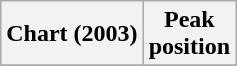<table class="wikitable sortable plainrowheaders">
<tr>
<th>Chart (2003)</th>
<th>Peak<br>position</th>
</tr>
<tr>
</tr>
</table>
